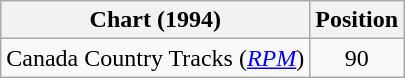<table class="wikitable sortable">
<tr>
<th scope="col">Chart (1994)</th>
<th scope="col">Position</th>
</tr>
<tr>
<td>Canada Country Tracks (<em><a href='#'>RPM</a></em>)</td>
<td align="center">90</td>
</tr>
</table>
